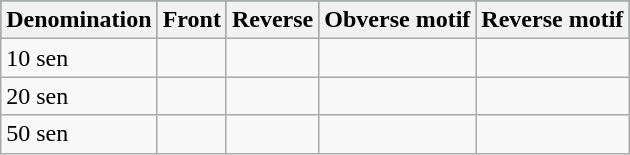<table class="wikitable">
<tr style="background:#2E8B57;">
<th>Denomination</th>
<th>Front</th>
<th>Reverse</th>
<th>Obverse motif</th>
<th>Reverse motif</th>
</tr>
<tr>
<td>10 sen</td>
<td></td>
<td></td>
<td></td>
<td></td>
</tr>
<tr>
<td>20 sen</td>
<td></td>
<td></td>
<td></td>
<td></td>
</tr>
<tr>
<td>50 sen</td>
<td></td>
<td></td>
<td></td>
<td></td>
</tr>
</table>
